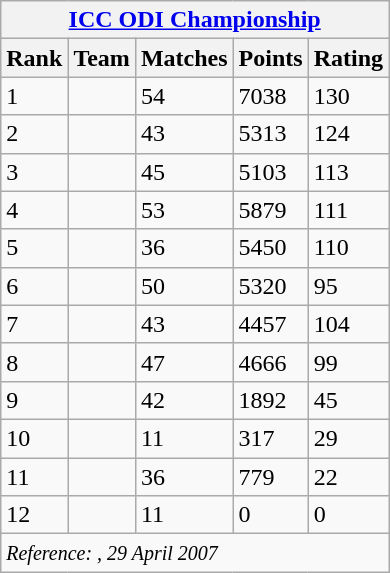<table class="wikitable">
<tr>
<th colspan="5"><a href='#'>ICC ODI Championship</a> </th>
</tr>
<tr>
<th>Rank</th>
<th>Team</th>
<th>Matches</th>
<th>Points</th>
<th>Rating</th>
</tr>
<tr>
<td>1</td>
<td align="left"></td>
<td>54</td>
<td>7038</td>
<td>130</td>
</tr>
<tr>
<td>2</td>
<td align="left"></td>
<td>43</td>
<td>5313</td>
<td>124</td>
</tr>
<tr>
<td>3</td>
<td align="left"></td>
<td>45</td>
<td>5103</td>
<td>113</td>
</tr>
<tr>
<td>4</td>
<td align="left"></td>
<td>53</td>
<td>5879</td>
<td>111</td>
</tr>
<tr>
<td>5</td>
<td align="left"></td>
<td>36</td>
<td>5450</td>
<td>110</td>
</tr>
<tr>
<td>6</td>
<td align="left"></td>
<td>50</td>
<td>5320</td>
<td>95</td>
</tr>
<tr>
<td>7</td>
<td align="left"></td>
<td>43</td>
<td>4457</td>
<td>104</td>
</tr>
<tr>
<td>8</td>
<td align="left"></td>
<td>47</td>
<td>4666</td>
<td>99</td>
</tr>
<tr>
<td>9</td>
<td align="left"></td>
<td>42</td>
<td>1892</td>
<td>45</td>
</tr>
<tr>
<td>10</td>
<td align="left"></td>
<td>11</td>
<td>317</td>
<td>29</td>
</tr>
<tr>
<td>11</td>
<td align="left"></td>
<td>36</td>
<td>779</td>
<td>22</td>
</tr>
<tr>
<td>12</td>
<td align="left"></td>
<td>11</td>
<td>0</td>
<td>0</td>
</tr>
<tr>
<td colspan=5><small><em>Reference: , 29 April 2007</em></small></td>
</tr>
</table>
